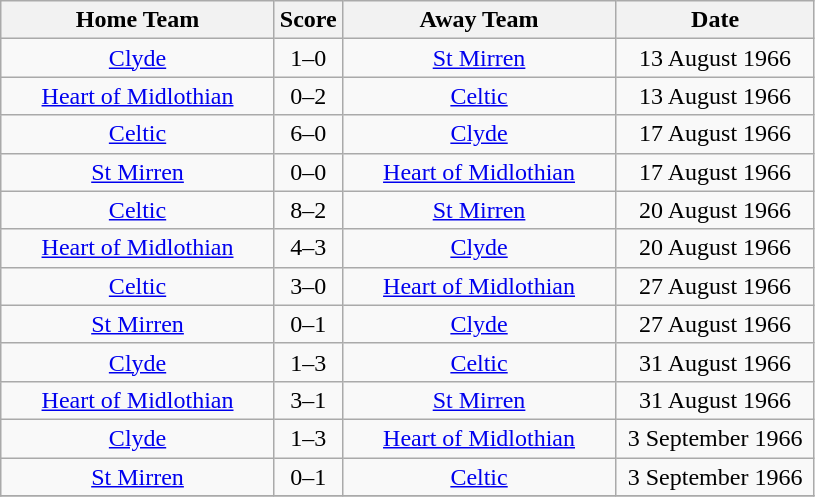<table class="wikitable" style="text-align:center;">
<tr>
<th width=175>Home Team</th>
<th width=20>Score</th>
<th width=175>Away Team</th>
<th width= 125>Date</th>
</tr>
<tr>
<td><a href='#'>Clyde</a></td>
<td>1–0</td>
<td><a href='#'>St Mirren</a></td>
<td>13 August 1966</td>
</tr>
<tr>
<td><a href='#'>Heart of Midlothian</a></td>
<td>0–2</td>
<td><a href='#'>Celtic</a></td>
<td>13 August 1966</td>
</tr>
<tr>
<td><a href='#'>Celtic</a></td>
<td>6–0</td>
<td><a href='#'>Clyde</a></td>
<td>17 August 1966</td>
</tr>
<tr>
<td><a href='#'>St Mirren</a></td>
<td>0–0</td>
<td><a href='#'>Heart of Midlothian</a></td>
<td>17 August 1966</td>
</tr>
<tr>
<td><a href='#'>Celtic</a></td>
<td>8–2</td>
<td><a href='#'>St Mirren</a></td>
<td>20 August 1966</td>
</tr>
<tr>
<td><a href='#'>Heart of Midlothian</a></td>
<td>4–3</td>
<td><a href='#'>Clyde</a></td>
<td>20 August 1966</td>
</tr>
<tr>
<td><a href='#'>Celtic</a></td>
<td>3–0</td>
<td><a href='#'>Heart of Midlothian</a></td>
<td>27 August 1966</td>
</tr>
<tr>
<td><a href='#'>St Mirren</a></td>
<td>0–1</td>
<td><a href='#'>Clyde</a></td>
<td>27 August 1966</td>
</tr>
<tr>
<td><a href='#'>Clyde</a></td>
<td>1–3</td>
<td><a href='#'>Celtic</a></td>
<td>31 August 1966</td>
</tr>
<tr>
<td><a href='#'>Heart of Midlothian</a></td>
<td>3–1</td>
<td><a href='#'>St Mirren</a></td>
<td>31 August 1966</td>
</tr>
<tr>
<td><a href='#'>Clyde</a></td>
<td>1–3</td>
<td><a href='#'>Heart of Midlothian</a></td>
<td>3 September 1966</td>
</tr>
<tr>
<td><a href='#'>St Mirren</a></td>
<td>0–1</td>
<td><a href='#'>Celtic</a></td>
<td>3 September 1966</td>
</tr>
<tr>
</tr>
</table>
